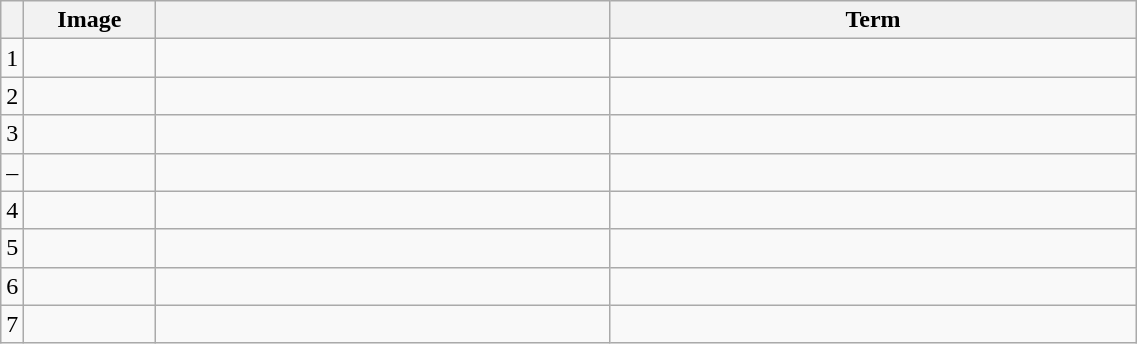<table class="wikitable" style="text-align: center; width: 60%;">
<tr>
<th scope="col" width="2%"></th>
<th scope="col" width="80px">Image</th>
<th scope="col" width="40%"></th>
<th>Term</th>
</tr>
<tr>
<td>1</td>
<td></td>
<td></td>
<td></td>
</tr>
<tr>
<td>2</td>
<td></td>
<td></td>
<td></td>
</tr>
<tr>
<td>3</td>
<td></td>
<td></td>
<td></td>
</tr>
<tr>
<td>–</td>
<td></td>
<td></td>
<td></td>
</tr>
<tr>
<td>4</td>
<td></td>
<td></td>
<td></td>
</tr>
<tr>
<td>5</td>
<td></td>
<td></td>
<td></td>
</tr>
<tr>
<td>6</td>
<td></td>
<td></td>
<td></td>
</tr>
<tr>
<td>7</td>
<td></td>
<td></td>
<td></td>
</tr>
</table>
